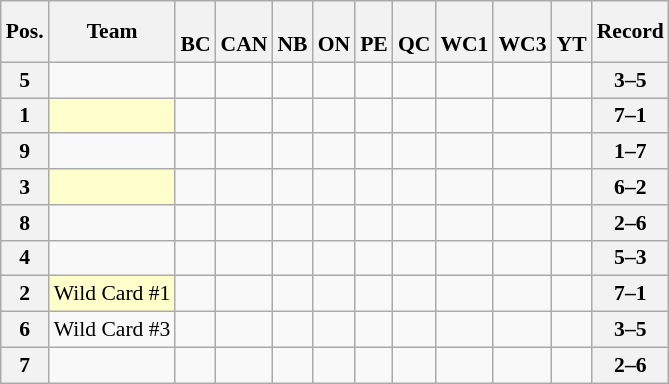<table class="wikitable sortable nowrap" style="text-align:center; font-size:0.9em;">
<tr>
<th>Pos.</th>
<th>Team</th>
<th><br>BC</th>
<th><br>CAN</th>
<th><br>NB</th>
<th><br>ON</th>
<th><br>PE</th>
<th><br>QC</th>
<th><br>WC1</th>
<th><br>WC3</th>
<th><br>YT</th>
<th>Record</th>
</tr>
<tr>
<th>5</th>
<td style="text-align:left;"></td>
<td></td>
<td></td>
<td></td>
<td></td>
<td></td>
<td></td>
<td></td>
<td></td>
<td></td>
<th>3–5</th>
</tr>
<tr>
<th>1</th>
<td style="text-align:left; background:#ffffcc;"></td>
<td></td>
<td></td>
<td></td>
<td></td>
<td></td>
<td></td>
<td></td>
<td></td>
<td></td>
<th>7–1</th>
</tr>
<tr>
<th>9</th>
<td style="text-align:left;"></td>
<td></td>
<td></td>
<td></td>
<td></td>
<td></td>
<td></td>
<td></td>
<td></td>
<td></td>
<th>1–7</th>
</tr>
<tr>
<th>3</th>
<td style="text-align:left; background:#ffffcc;"></td>
<td></td>
<td></td>
<td></td>
<td></td>
<td></td>
<td></td>
<td></td>
<td></td>
<td></td>
<th>6–2</th>
</tr>
<tr>
<th>8</th>
<td style="text-align:left;"></td>
<td></td>
<td></td>
<td></td>
<td></td>
<td></td>
<td></td>
<td></td>
<td></td>
<td></td>
<th>2–6</th>
</tr>
<tr>
<th>4</th>
<td style="text-align:left;"></td>
<td></td>
<td></td>
<td></td>
<td></td>
<td></td>
<td></td>
<td></td>
<td></td>
<td></td>
<th>5–3</th>
</tr>
<tr>
<th>2</th>
<td style="text-align:left; background:#ffffcc;"> Wild Card #1</td>
<td></td>
<td></td>
<td></td>
<td></td>
<td></td>
<td></td>
<td></td>
<td></td>
<td></td>
<th>7–1</th>
</tr>
<tr>
<th>6</th>
<td style="text-align:left;"> Wild Card #3</td>
<td></td>
<td></td>
<td></td>
<td></td>
<td></td>
<td></td>
<td></td>
<td></td>
<td></td>
<th>3–5</th>
</tr>
<tr>
<th>7</th>
<td style="text-align:left;"></td>
<td></td>
<td></td>
<td></td>
<td></td>
<td></td>
<td></td>
<td></td>
<td></td>
<td></td>
<th>2–6</th>
</tr>
</table>
